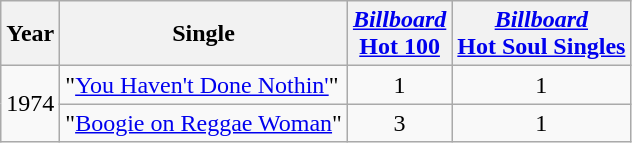<table class="wikitable">
<tr>
<th>Year</th>
<th>Single</th>
<th><a href='#'><em>Billboard</em><br>Hot 100</a></th>
<th><a href='#'><em>Billboard</em><br>Hot Soul Singles</a></th>
</tr>
<tr>
<td rowspan=2>1974</td>
<td>"<a href='#'>You Haven't Done Nothin'</a>"</td>
<td style="text-align:center;">1</td>
<td style="text-align:center;">1</td>
</tr>
<tr>
<td>"<a href='#'>Boogie on Reggae Woman</a>"</td>
<td style="text-align:center;">3</td>
<td style="text-align:center;">1</td>
</tr>
</table>
